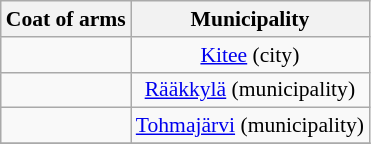<table class="wikitable" style="font-size: 90%; text-align: center; line-height: normal; margin-left: 30px;">
<tr>
<th>Coat of arms</th>
<th>Municipality</th>
</tr>
<tr>
<td align=left></td>
<td><a href='#'>Kitee</a> (city)</td>
</tr>
<tr>
<td align=left></td>
<td><a href='#'>Rääkkylä</a> (municipality)</td>
</tr>
<tr>
<td align=left></td>
<td><a href='#'>Tohmajärvi</a> (municipality)</td>
</tr>
<tr>
</tr>
</table>
